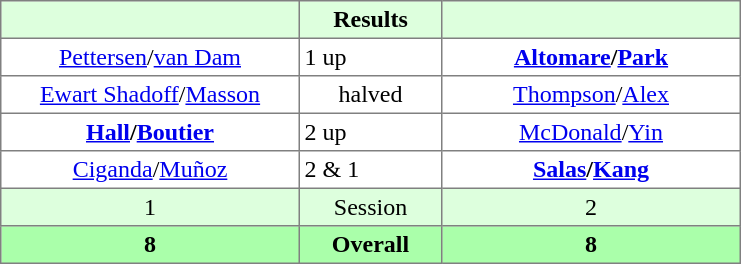<table border="1" cellpadding="3" style="border-collapse:collapse; text-align:center;">
<tr style="background:#dfd;">
<th style="width:12em;"></th>
<th style="width:5.5em;">Results</th>
<th style="width:12em;"></th>
</tr>
<tr>
<td><a href='#'>Pettersen</a>/<a href='#'>van Dam</a></td>
<td align=left> 1 up</td>
<td><strong><a href='#'>Altomare</a>/<a href='#'>Park</a></strong></td>
</tr>
<tr>
<td><a href='#'>Ewart Shadoff</a>/<a href='#'>Masson</a></td>
<td>halved</td>
<td><a href='#'>Thompson</a>/<a href='#'>Alex</a></td>
</tr>
<tr>
<td><strong><a href='#'>Hall</a>/<a href='#'>Boutier</a></strong></td>
<td align=left> 2 up</td>
<td><a href='#'>McDonald</a>/<a href='#'>Yin</a></td>
</tr>
<tr>
<td><a href='#'>Ciganda</a>/<a href='#'>Muñoz</a></td>
<td align=left> 2 & 1</td>
<td><strong><a href='#'>Salas</a>/<a href='#'>Kang</a></strong></td>
</tr>
<tr style="background:#dfd;">
<td>1</td>
<td>Session</td>
<td>2</td>
</tr>
<tr style="background:#afa;">
<th>8</th>
<th>Overall</th>
<th>8</th>
</tr>
</table>
